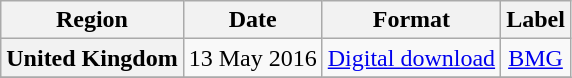<table class="wikitable plainrowheaders" style="text-align:center">
<tr>
<th scope="col">Region</th>
<th scope="col">Date</th>
<th scope="col">Format</th>
<th scope="col">Label</th>
</tr>
<tr>
<th scope="row">United Kingdom</th>
<td>13 May 2016</td>
<td><a href='#'>Digital download</a></td>
<td><a href='#'>BMG</a></td>
</tr>
<tr>
</tr>
</table>
